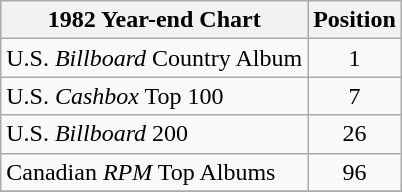<table class="wikitable">
<tr>
<th>1982 Year-end Chart</th>
<th>Position</th>
</tr>
<tr>
<td>U.S. <em>Billboard</em> Country Album</td>
<td align="center">1</td>
</tr>
<tr>
<td>U.S. <em>Cashbox</em> Top 100</td>
<td align="center">7</td>
</tr>
<tr>
<td>U.S. <em>Billboard</em> 200</td>
<td align="center">26</td>
</tr>
<tr>
<td>Canadian <em>RPM</em> Top Albums</td>
<td align="center">96</td>
</tr>
<tr>
</tr>
</table>
